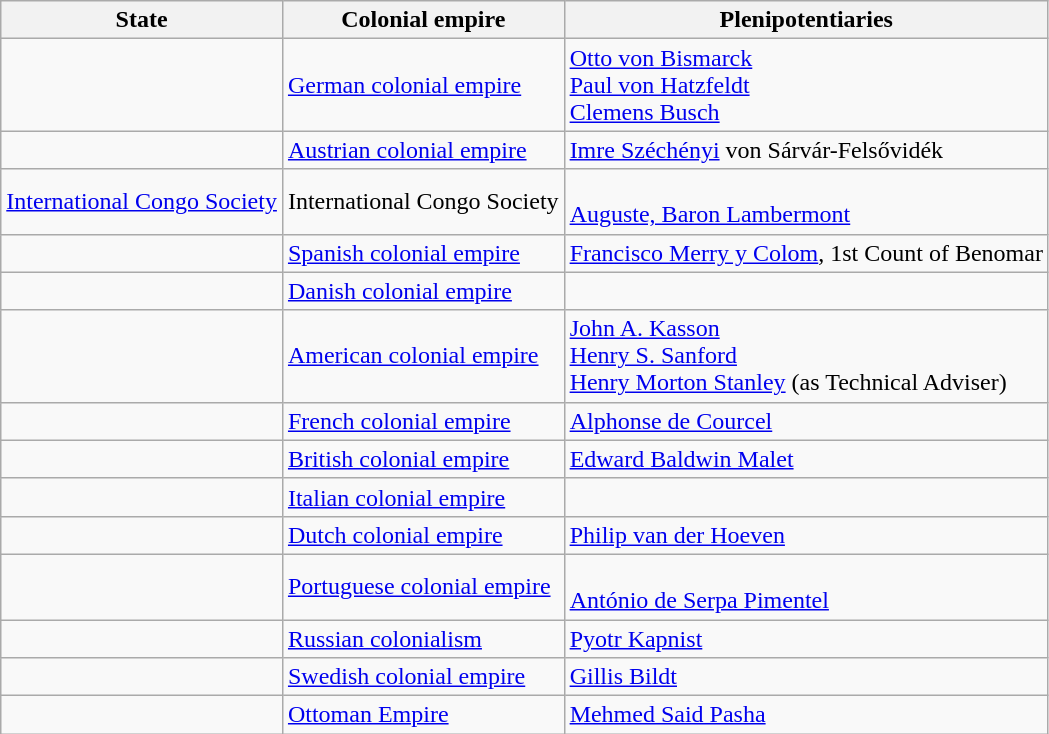<table class="wikitable sortable">
<tr>
<th>State</th>
<th>Colonial empire</th>
<th>Plenipotentiaries</th>
</tr>
<tr>
<td></td>
<td><a href='#'>German colonial empire</a></td>
<td><a href='#'>Otto von Bismarck</a><br> <a href='#'>Paul von Hatzfeldt</a><br> <a href='#'>Clemens Busch</a><br> </td>
</tr>
<tr>
<td></td>
<td><a href='#'>Austrian colonial empire</a></td>
<td><a href='#'>Imre Széchényi</a> von Sárvár-Felsővidék</td>
</tr>
<tr>
<td> <a href='#'>International Congo Society</a></td>
<td>International Congo Society</td>
<td><br> <a href='#'>Auguste, Baron Lambermont</a></td>
</tr>
<tr>
<td></td>
<td><a href='#'>Spanish colonial empire</a></td>
<td><a href='#'>Francisco Merry y Colom</a>, 1st Count of Benomar</td>
</tr>
<tr>
<td></td>
<td><a href='#'>Danish colonial empire</a></td>
<td></td>
</tr>
<tr>
<td></td>
<td><a href='#'>American colonial empire</a></td>
<td><a href='#'>John A. Kasson</a><br> <a href='#'>Henry S. Sanford</a><br> <a href='#'>Henry Morton Stanley</a>  (as Technical Adviser)</td>
</tr>
<tr>
<td></td>
<td><a href='#'>French colonial empire</a></td>
<td><a href='#'>Alphonse de Courcel</a></td>
</tr>
<tr>
<td></td>
<td><a href='#'>British colonial empire</a></td>
<td><a href='#'>Edward Baldwin Malet</a></td>
</tr>
<tr>
<td></td>
<td><a href='#'>Italian colonial empire</a></td>
<td></td>
</tr>
<tr>
<td></td>
<td><a href='#'>Dutch colonial empire</a></td>
<td><a href='#'>Philip van der Hoeven</a></td>
</tr>
<tr>
<td></td>
<td><a href='#'>Portuguese colonial empire</a></td>
<td><br> <a href='#'>António de Serpa Pimentel</a></td>
</tr>
<tr>
<td></td>
<td><a href='#'>Russian colonialism</a></td>
<td><a href='#'>Pyotr Kapnist</a></td>
</tr>
<tr>
<td></td>
<td><a href='#'>Swedish colonial empire</a></td>
<td><a href='#'>Gillis Bildt</a></td>
</tr>
<tr>
<td></td>
<td><a href='#'>Ottoman Empire</a></td>
<td><a href='#'>Mehmed Said Pasha</a></td>
</tr>
</table>
